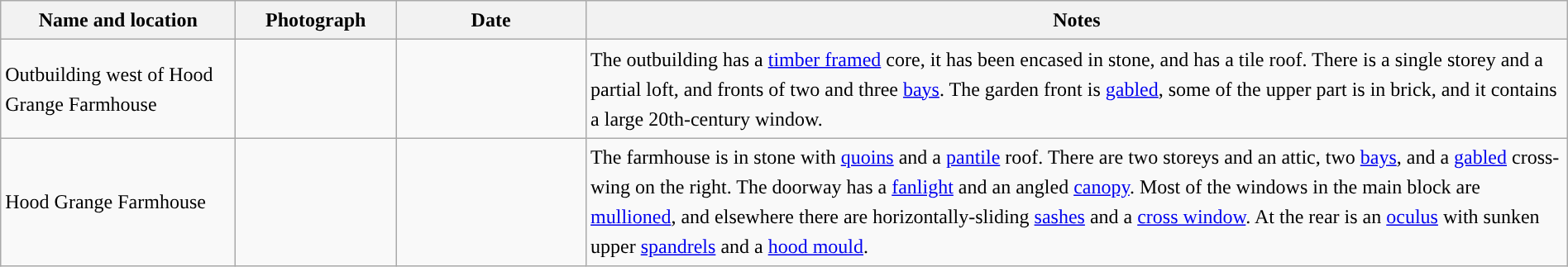<table class="wikitable sortable plainrowheaders" style="width:100%;border:0px;text-align:left;line-height:150%;">
<tr>
<th scope="col"  style="width:150px">Name and location</th>
<th scope="col"  style="width:100px" class="unsortable">Photograph</th>
<th scope="col"  style="width:120px">Date</th>
<th scope="col"  style="width:650px" class="unsortable">Notes</th>
</tr>
<tr>
<td>Outbuilding west of Hood Grange Farmhouse<br><small></small></td>
<td></td>
<td align="center"></td>
<td>The outbuilding has a <a href='#'>timber framed</a> core, it has been encased in stone, and has a tile roof. There is a single storey and a partial loft, and fronts of two and three <a href='#'>bays</a>. The garden front is <a href='#'>gabled</a>, some of the upper part is in brick, and it contains a large 20th-century window.</td>
</tr>
<tr>
<td>Hood Grange Farmhouse<br><small></small></td>
<td></td>
<td align="center"></td>
<td>The farmhouse is in stone with <a href='#'>quoins</a> and a <a href='#'>pantile</a> roof. There are two storeys and an attic, two <a href='#'>bays</a>, and a <a href='#'>gabled</a> cross-wing on the right. The doorway has a <a href='#'>fanlight</a> and an angled <a href='#'>canopy</a>. Most of the windows in the main block are <a href='#'>mullioned</a>, and elsewhere there are horizontally-sliding <a href='#'>sashes</a> and a <a href='#'>cross window</a>. At the rear is an <a href='#'>oculus</a> with sunken upper <a href='#'>spandrels</a> and a <a href='#'>hood mould</a>.</td>
</tr>
<tr>
</tr>
</table>
